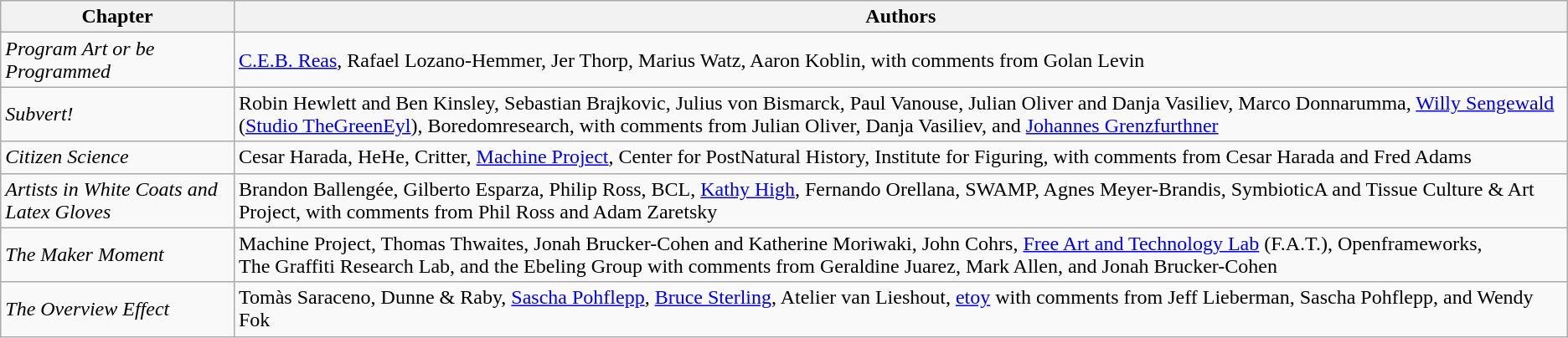<table class="wikitable">
<tr>
<th>Chapter</th>
<th>Authors</th>
</tr>
<tr>
<td><em>Program Art or be Programmed</em></td>
<td><a href='#'>C.E.B. Reas</a>, Rafael Lozano-Hemmer, Jer Thorp, Marius Watz, Aaron Koblin, with comments from Golan Levin</td>
</tr>
<tr>
<td><em>Subvert!</em></td>
<td>Robin Hewlett and Ben Kinsley, Sebastian Brajkovic, Julius von Bismarck, Paul Vanouse, Julian Oliver and Danja Vasiliev, Marco Donnarumma, <a href='#'>Willy Sengewald</a> (<a href='#'>Studio TheGreenEyl</a>), Boredomresearch, with comments from Julian Oliver, Danja Vasiliev, and <a href='#'>Johannes Grenzfurthner</a></td>
</tr>
<tr>
<td><em>Citizen Science</em></td>
<td>Cesar Harada, HeHe, Critter, <a href='#'>Machine Project</a>, Center for PostNatural History, Institute for Figuring, with comments from Cesar Harada and Fred Adams</td>
</tr>
<tr>
<td><em>Artists in White Coats and Latex Gloves</em></td>
<td>Brandon Ballengée, Gilberto Esparza, Philip Ross, BCL, <a href='#'>Kathy High</a>, Fernando Orellana, SWAMP, Agnes Meyer-Brandis, SymbioticA and Tissue Culture & Art Project, with comments from Phil Ross and Adam Zaretsky</td>
</tr>
<tr>
<td><em>The Maker Moment</em></td>
<td>Machine Project, Thomas Thwaites, Jonah Brucker-Cohen and Katherine Moriwaki, John Cohrs, <a href='#'>Free Art and Technology Lab</a> (F.A.T.), Openframeworks,<br>The Graffiti Research Lab, and the Ebeling Group with comments from Geraldine Juarez, Mark Allen, and Jonah Brucker-Cohen</td>
</tr>
<tr>
<td><em>The Overview Effect</em></td>
<td>Tomàs Saraceno, Dunne & Raby, <a href='#'>Sascha Pohflepp</a>, <a href='#'>Bruce Sterling</a>, Atelier van Lieshout, <a href='#'>etoy</a> with comments from Jeff Lieberman, Sascha Pohflepp, and Wendy Fok</td>
</tr>
</table>
